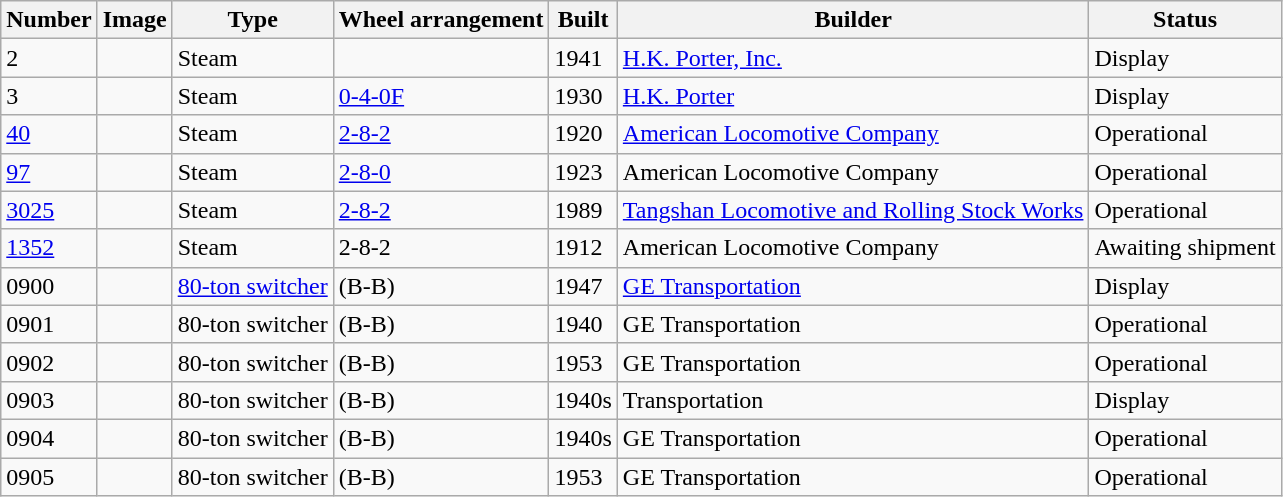<table class="wikitable">
<tr>
<th>Number</th>
<th>Image</th>
<th>Type</th>
<th>Wheel arrangement</th>
<th>Built</th>
<th>Builder</th>
<th>Status</th>
</tr>
<tr>
<td>2</td>
<td></td>
<td>Steam</td>
<td></td>
<td>1941</td>
<td><a href='#'>H.K. Porter, Inc.</a></td>
<td>Display</td>
</tr>
<tr>
<td>3</td>
<td></td>
<td>Steam</td>
<td><a href='#'>0-4-0F</a></td>
<td>1930</td>
<td><a href='#'>H.K. Porter</a></td>
<td>Display</td>
</tr>
<tr>
<td><a href='#'>40</a></td>
<td></td>
<td>Steam</td>
<td><a href='#'>2-8-2</a></td>
<td>1920</td>
<td><a href='#'>American Locomotive Company</a></td>
<td>Operational</td>
</tr>
<tr>
<td><a href='#'>97</a></td>
<td></td>
<td>Steam</td>
<td><a href='#'>2-8-0</a></td>
<td>1923</td>
<td>American Locomotive Company</td>
<td>Operational</td>
</tr>
<tr>
<td><a href='#'>3025</a></td>
<td></td>
<td>Steam</td>
<td><a href='#'>2-8-2</a></td>
<td>1989</td>
<td><a href='#'>Tangshan Locomotive and Rolling Stock Works</a></td>
<td>Operational</td>
</tr>
<tr>
<td><a href='#'>1352</a></td>
<td></td>
<td>Steam</td>
<td>2-8-2</td>
<td>1912</td>
<td>American Locomotive Company</td>
<td>Awaiting shipment</td>
</tr>
<tr>
<td>0900</td>
<td></td>
<td><a href='#'>80-ton switcher</a></td>
<td>(B-B)</td>
<td>1947</td>
<td><a href='#'>GE Transportation</a></td>
<td>Display</td>
</tr>
<tr>
<td>0901</td>
<td></td>
<td>80-ton switcher</td>
<td>(B-B)</td>
<td>1940</td>
<td>GE Transportation</td>
<td>Operational</td>
</tr>
<tr>
<td>0902</td>
<td></td>
<td>80-ton switcher</td>
<td>(B-B)</td>
<td>1953</td>
<td>GE Transportation</td>
<td>Operational</td>
</tr>
<tr>
<td>0903</td>
<td></td>
<td>80-ton switcher</td>
<td>(B-B)</td>
<td>1940s</td>
<td>Transportation</td>
<td>Display</td>
</tr>
<tr>
<td>0904</td>
<td></td>
<td>80-ton switcher</td>
<td>(B-B)</td>
<td>1940s</td>
<td>GE Transportation</td>
<td>Operational</td>
</tr>
<tr>
<td>0905</td>
<td></td>
<td>80-ton switcher</td>
<td>(B-B)</td>
<td>1953</td>
<td>GE Transportation</td>
<td>Operational</td>
</tr>
</table>
